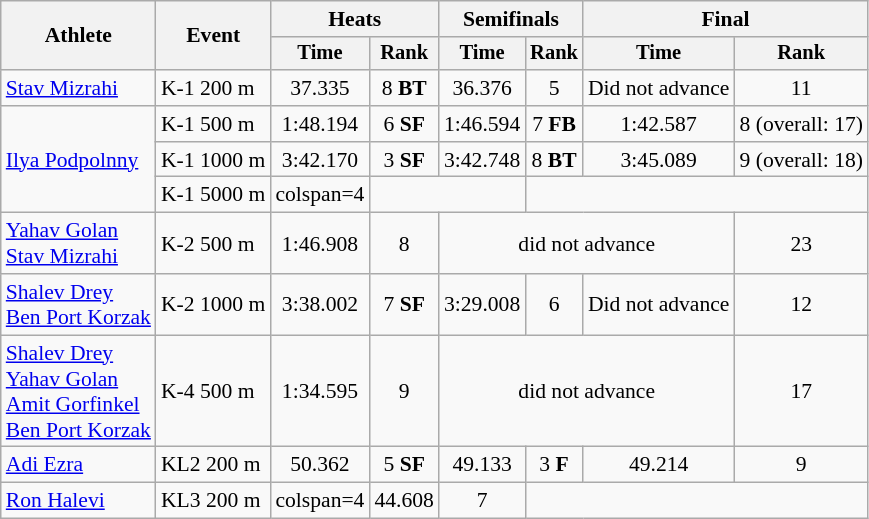<table class=wikitable style=font-size:90%;text-align:center>
<tr>
<th rowspan="2">Athlete</th>
<th rowspan="2">Event</th>
<th colspan=2>Heats</th>
<th colspan=2>Semifinals</th>
<th colspan=2>Final</th>
</tr>
<tr style="font-size:95%">
<th>Time</th>
<th>Rank</th>
<th>Time</th>
<th>Rank</th>
<th>Time</th>
<th>Rank</th>
</tr>
<tr>
<td align=left><a href='#'>Stav Mizrahi</a></td>
<td align=left>K-1 200 m</td>
<td>37.335</td>
<td>8 <strong>BT</strong></td>
<td>36.376</td>
<td>5</td>
<td>Did not advance</td>
<td>11</td>
</tr>
<tr>
<td align=left rowspan=3><a href='#'>Ilya Podpolnny</a></td>
<td align=left>K-1 500 m</td>
<td>1:48.194</td>
<td>6 <strong>SF</strong></td>
<td>1:46.594</td>
<td>7 <strong>FB</strong></td>
<td>1:42.587</td>
<td>8 (overall: 17)</td>
</tr>
<tr>
<td align=left>K-1 1000 m</td>
<td>3:42.170</td>
<td>3 <strong>SF</strong></td>
<td>3:42.748</td>
<td>8 <strong>BT</strong></td>
<td>3:45.089</td>
<td>9 (overall: 18)</td>
</tr>
<tr>
<td align=left>K-1 5000 m</td>
<td>colspan=4 </td>
<td colspan=2></td>
</tr>
<tr>
<td align=left><a href='#'>Yahav Golan</a><br><a href='#'>Stav Mizrahi</a></td>
<td align=left>K-2 500 m</td>
<td>1:46.908</td>
<td>8</td>
<td colspan=3>did not advance</td>
<td>23</td>
</tr>
<tr>
<td align=left><a href='#'>Shalev Drey</a><br><a href='#'>Ben Port Korzak</a></td>
<td align=left>K-2 1000 m</td>
<td>3:38.002</td>
<td>7 <strong>SF</strong></td>
<td>3:29.008</td>
<td>6</td>
<td>Did not advance</td>
<td>12</td>
</tr>
<tr>
<td align=left><a href='#'>Shalev Drey</a><br><a href='#'>Yahav Golan</a><br><a href='#'>Amit Gorfinkel</a><br><a href='#'>Ben Port Korzak</a></td>
<td align=left>K-4 500 m</td>
<td>1:34.595</td>
<td>9</td>
<td colspan=3>did not advance</td>
<td>17</td>
</tr>
<tr>
<td align=left><a href='#'>Adi Ezra</a></td>
<td align=left>KL2 200 m</td>
<td>50.362</td>
<td>5 <strong>SF</strong></td>
<td>49.133</td>
<td>3 <strong>F</strong></td>
<td>49.214</td>
<td>9</td>
</tr>
<tr>
<td align=left><a href='#'>Ron Halevi</a></td>
<td align=left>KL3 200 m</td>
<td>colspan=4 </td>
<td>44.608</td>
<td>7</td>
</tr>
</table>
